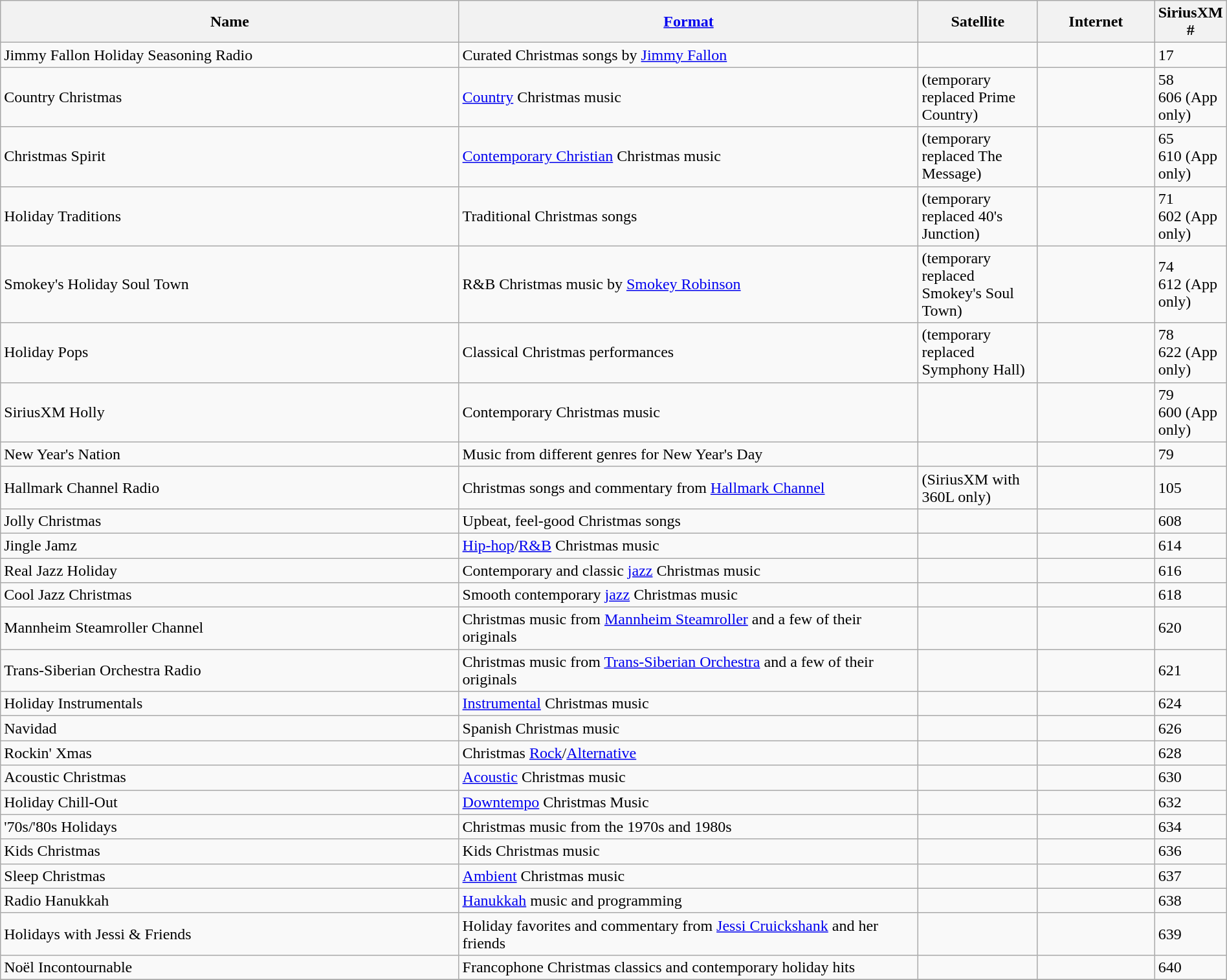<table class="wikitable sortable" style="width:100%;">
<tr>
<th width="40%">Name</th>
<th width="40%"><a href='#'>Format</a></th>
<th width="10%">Satellite</th>
<th width="10%">Internet</th>
<th width="10%">SiriusXM #</th>
</tr>
<tr>
<td>Jimmy Fallon Holiday Seasoning Radio</td>
<td>Curated Christmas songs by <a href='#'>Jimmy Fallon</a></td>
<td></td>
<td></td>
<td>17</td>
</tr>
<tr>
<td>Country Christmas</td>
<td><a href='#'>Country</a> Christmas music</td>
<td> (temporary replaced Prime Country)</td>
<td></td>
<td>58 <br> 606 (App only)</td>
</tr>
<tr>
<td>Christmas Spirit</td>
<td><a href='#'>Contemporary Christian</a> Christmas music</td>
<td> (temporary replaced The Message)</td>
<td></td>
<td>65 <br> 610 (App only)</td>
</tr>
<tr>
<td>Holiday Traditions</td>
<td>Traditional Christmas songs</td>
<td> (temporary replaced 40's Junction)</td>
<td></td>
<td>71 <br> 602 (App only)</td>
</tr>
<tr>
<td>Smokey's Holiday Soul Town</td>
<td>R&B Christmas music by <a href='#'>Smokey Robinson</a></td>
<td> (temporary replaced Smokey's Soul Town)</td>
<td></td>
<td>74 <br> 612 (App only)</td>
</tr>
<tr>
<td>Holiday Pops</td>
<td>Classical Christmas performances</td>
<td> (temporary replaced Symphony Hall)</td>
<td></td>
<td>78 <br> 622 (App only)</td>
</tr>
<tr>
<td>SiriusXM Holly</td>
<td>Contemporary Christmas music</td>
<td></td>
<td></td>
<td>79 <br> 600 (App only)</td>
</tr>
<tr>
<td>New Year's Nation</td>
<td>Music from different genres for New Year's Day</td>
<td></td>
<td></td>
<td>79</td>
</tr>
<tr>
<td>Hallmark Channel Radio</td>
<td>Christmas songs and commentary from <a href='#'>Hallmark Channel</a></td>
<td> (SiriusXM with 360L only)</td>
<td></td>
<td>105</td>
</tr>
<tr>
<td>Jolly Christmas</td>
<td>Upbeat, feel-good Christmas songs</td>
<td></td>
<td></td>
<td>608</td>
</tr>
<tr>
<td>Jingle Jamz</td>
<td><a href='#'>Hip-hop</a>/<a href='#'>R&B</a> Christmas music</td>
<td></td>
<td></td>
<td>614</td>
</tr>
<tr>
<td>Real Jazz Holiday</td>
<td>Contemporary and classic <a href='#'>jazz</a> Christmas music</td>
<td></td>
<td></td>
<td>616</td>
</tr>
<tr>
<td>Cool Jazz Christmas</td>
<td>Smooth contemporary <a href='#'>jazz</a> Christmas music</td>
<td></td>
<td></td>
<td>618</td>
</tr>
<tr>
<td>Mannheim Steamroller Channel</td>
<td>Christmas music from <a href='#'>Mannheim Steamroller</a> and a few of their originals</td>
<td></td>
<td></td>
<td>620</td>
</tr>
<tr>
<td>Trans-Siberian Orchestra Radio</td>
<td>Christmas music from <a href='#'>Trans-Siberian Orchestra</a> and a few of their originals</td>
<td></td>
<td></td>
<td>621</td>
</tr>
<tr>
<td>Holiday Instrumentals</td>
<td><a href='#'>Instrumental</a> Christmas music</td>
<td></td>
<td></td>
<td>624</td>
</tr>
<tr>
<td>Navidad</td>
<td>Spanish Christmas music</td>
<td></td>
<td></td>
<td>626</td>
</tr>
<tr>
<td>Rockin' Xmas</td>
<td>Christmas <a href='#'>Rock</a>/<a href='#'>Alternative</a></td>
<td></td>
<td></td>
<td>628</td>
</tr>
<tr>
<td>Acoustic Christmas</td>
<td><a href='#'>Acoustic</a> Christmas music</td>
<td></td>
<td></td>
<td>630</td>
</tr>
<tr>
<td>Holiday Chill-Out</td>
<td><a href='#'>Downtempo</a> Christmas Music</td>
<td></td>
<td></td>
<td>632</td>
</tr>
<tr>
<td>'70s/'80s Holidays</td>
<td>Christmas music from the 1970s and 1980s</td>
<td></td>
<td></td>
<td>634</td>
</tr>
<tr>
<td>Kids Christmas</td>
<td>Kids Christmas music</td>
<td></td>
<td></td>
<td>636</td>
</tr>
<tr>
<td>Sleep Christmas</td>
<td><a href='#'>Ambient</a> Christmas music</td>
<td></td>
<td></td>
<td>637</td>
</tr>
<tr>
<td>Radio Hanukkah</td>
<td><a href='#'>Hanukkah</a> music and programming</td>
<td></td>
<td></td>
<td>638</td>
</tr>
<tr>
<td>Holidays with Jessi & Friends</td>
<td>Holiday favorites and commentary from <a href='#'>Jessi Cruickshank</a> and her friends</td>
<td></td>
<td></td>
<td>639</td>
</tr>
<tr>
<td>Noël Incontournable</td>
<td>Francophone Christmas classics and contemporary holiday hits</td>
<td></td>
<td></td>
<td>640</td>
</tr>
<tr>
</tr>
</table>
